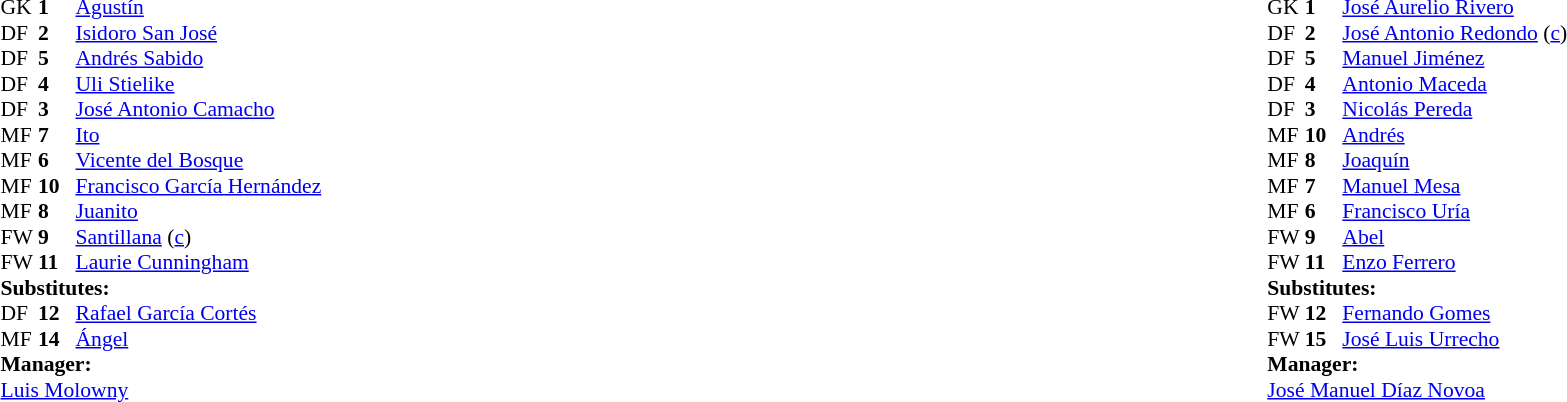<table width="100%">
<tr>
<td valign="top" width="50%"><br><table style="font-size: 90%" cellspacing="0" cellpadding="0">
<tr>
<td colspan="4"></td>
</tr>
<tr>
<th width="25"></th>
<th width="25"></th>
</tr>
<tr>
<td>GK</td>
<td><strong>1</strong></td>
<td> <a href='#'>Agustín</a></td>
</tr>
<tr>
<td>DF</td>
<td><strong>2</strong></td>
<td> <a href='#'>Isidoro San José</a></td>
</tr>
<tr>
<td>DF</td>
<td><strong>5</strong></td>
<td> <a href='#'>Andrés Sabido</a></td>
<td></td>
<td></td>
</tr>
<tr>
<td>DF</td>
<td><strong>4</strong></td>
<td> <a href='#'>Uli Stielike</a></td>
<td></td>
</tr>
<tr>
<td>DF</td>
<td><strong>3</strong></td>
<td> <a href='#'>José Antonio Camacho</a></td>
<td></td>
</tr>
<tr>
<td>MF</td>
<td><strong>7</strong></td>
<td> <a href='#'>Ito</a></td>
</tr>
<tr>
<td>MF</td>
<td><strong>6</strong></td>
<td> <a href='#'>Vicente del Bosque</a></td>
<td></td>
<td></td>
</tr>
<tr>
<td>MF</td>
<td><strong>10</strong></td>
<td> <a href='#'>Francisco García Hernández</a></td>
</tr>
<tr>
<td>MF</td>
<td><strong>8</strong></td>
<td> <a href='#'>Juanito</a></td>
</tr>
<tr>
<td>FW</td>
<td><strong>9</strong></td>
<td> <a href='#'>Santillana</a> (<a href='#'>c</a>)</td>
</tr>
<tr>
<td>FW</td>
<td><strong>11</strong></td>
<td> <a href='#'>Laurie Cunningham</a></td>
</tr>
<tr>
<td colspan=4><strong>Substitutes:</strong></td>
</tr>
<tr>
<td>DF</td>
<td><strong>12</strong></td>
<td> <a href='#'>Rafael García Cortés</a></td>
<td></td>
<td></td>
</tr>
<tr>
<td>MF</td>
<td><strong>14</strong></td>
<td> <a href='#'>Ángel</a></td>
<td></td>
<td></td>
</tr>
<tr>
<td colspan=4><strong>Manager:</strong></td>
</tr>
<tr>
<td colspan="4"> <a href='#'>Luis Molowny</a></td>
</tr>
</table>
</td>
<td valign="top" width="50%"><br><table style="font-size: 90%" cellspacing="0" cellpadding="0" align=center>
<tr>
<td colspan="4"></td>
</tr>
<tr>
<th width="25"></th>
<th width="25"></th>
</tr>
<tr>
<td>GK</td>
<td><strong>1</strong></td>
<td> <a href='#'>José Aurelio Rivero</a></td>
</tr>
<tr>
<td>DF</td>
<td><strong>2</strong></td>
<td> <a href='#'>José Antonio Redondo</a> (<a href='#'>c</a>)</td>
<td></td>
</tr>
<tr>
<td>DF</td>
<td><strong>5</strong></td>
<td> <a href='#'>Manuel Jiménez</a></td>
</tr>
<tr>
<td>DF</td>
<td><strong>4</strong></td>
<td> <a href='#'>Antonio Maceda</a></td>
</tr>
<tr>
<td>DF</td>
<td><strong>3</strong></td>
<td> <a href='#'>Nicolás Pereda</a></td>
</tr>
<tr>
<td>MF</td>
<td><strong>10</strong></td>
<td> <a href='#'>Andrés</a></td>
<td></td>
<td></td>
</tr>
<tr>
<td>MF</td>
<td><strong>8</strong></td>
<td> <a href='#'>Joaquín</a></td>
</tr>
<tr>
<td>MF</td>
<td><strong>7</strong></td>
<td> <a href='#'>Manuel Mesa</a></td>
</tr>
<tr>
<td>MF</td>
<td><strong>6</strong></td>
<td> <a href='#'>Francisco Uría</a></td>
</tr>
<tr>
<td>FW</td>
<td><strong>9</strong></td>
<td> <a href='#'>Abel</a></td>
<td></td>
<td></td>
</tr>
<tr>
<td>FW</td>
<td><strong>11</strong></td>
<td> <a href='#'>Enzo Ferrero</a></td>
</tr>
<tr>
<td colspan=4><strong>Substitutes:</strong></td>
</tr>
<tr>
<td>FW</td>
<td><strong>12</strong></td>
<td> <a href='#'>Fernando Gomes</a></td>
<td></td>
<td></td>
</tr>
<tr>
<td>FW</td>
<td><strong>15</strong></td>
<td> <a href='#'>José Luis Urrecho</a></td>
<td></td>
<td></td>
</tr>
<tr>
<td colspan=4><strong>Manager:</strong></td>
</tr>
<tr>
<td colspan="4"> <a href='#'>José Manuel Díaz Novoa</a></td>
</tr>
<tr>
</tr>
</table>
</td>
</tr>
</table>
